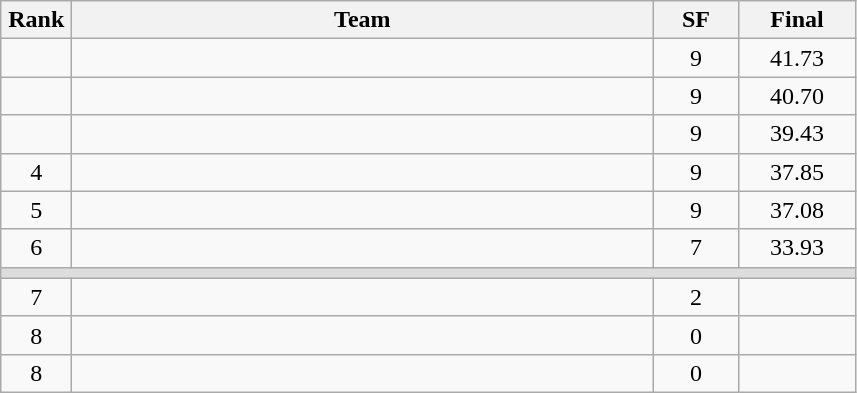<table class=wikitable style="text-align:center">
<tr>
<th width=40>Rank</th>
<th width=380>Team</th>
<th width=50>SF</th>
<th width=70>Final</th>
</tr>
<tr>
<td></td>
<td align=left></td>
<td>9</td>
<td>41.73</td>
</tr>
<tr>
<td></td>
<td align=left></td>
<td>9</td>
<td>40.70</td>
</tr>
<tr>
<td></td>
<td align=left></td>
<td>9</td>
<td>39.43</td>
</tr>
<tr>
<td>4</td>
<td align=left></td>
<td>9</td>
<td>37.85</td>
</tr>
<tr>
<td>5</td>
<td align=left></td>
<td>9</td>
<td>37.08</td>
</tr>
<tr>
<td>6</td>
<td align=left></td>
<td>7</td>
<td>33.93</td>
</tr>
<tr bgcolor=#DDDDDD>
<td colspan=4></td>
</tr>
<tr>
<td>7</td>
<td align=left></td>
<td>2</td>
<td></td>
</tr>
<tr>
<td>8</td>
<td align=left></td>
<td>0</td>
<td></td>
</tr>
<tr>
<td>8</td>
<td align=left></td>
<td>0</td>
<td></td>
</tr>
</table>
